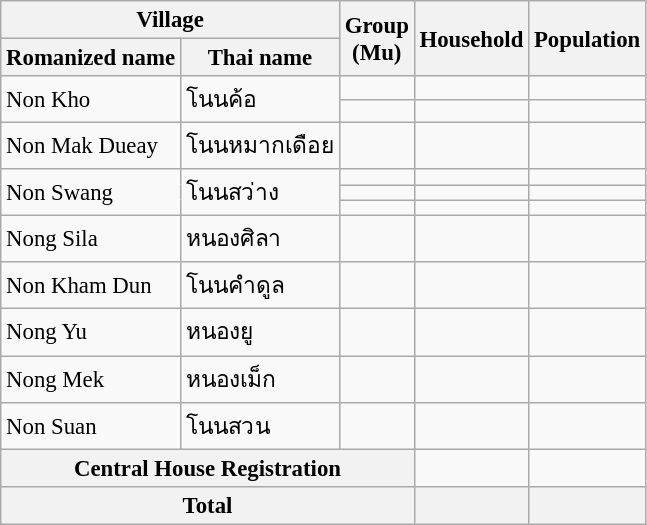<table class="wikitable" style="font-size: 95%";>
<tr>
<th colspan=2>Village</th>
<th rowspan=2>Group<br>(Mu)</th>
<th rowspan=2>Household</th>
<th rowspan=2>Population</th>
</tr>
<tr>
<th>Romanized name</th>
<th>Thai name</th>
</tr>
<tr>
<td rowspan=2>Non Kho</td>
<td rowspan=2>โนนค้อ</td>
<td></td>
<td></td>
<td></td>
</tr>
<tr>
<td></td>
<td></td>
<td></td>
</tr>
<tr>
<td>Non Mak Dueay</td>
<td>โนนหมากเดือย</td>
<td></td>
<td></td>
<td></td>
</tr>
<tr>
<td rowspan=3>Non Swang</td>
<td rowspan=3>โนนสว่าง</td>
<td></td>
<td></td>
<td></td>
</tr>
<tr>
<td></td>
<td></td>
<td></td>
</tr>
<tr>
<td></td>
<td></td>
<td></td>
</tr>
<tr>
<td>Nong Sila</td>
<td>หนองศิลา</td>
<td></td>
<td></td>
<td></td>
</tr>
<tr>
<td>Non Kham Dun</td>
<td>โนนคำดูล</td>
<td></td>
<td></td>
<td></td>
</tr>
<tr>
<td>Nong Yu</td>
<td>หนองยู</td>
<td></td>
<td></td>
<td></td>
</tr>
<tr>
<td>Nong Mek</td>
<td>หนองเม็ก</td>
<td></td>
<td></td>
<td></td>
</tr>
<tr>
<td>Non Suan</td>
<td>โนนสวน</td>
<td></td>
<td></td>
<td></td>
</tr>
<tr>
<th colspan=3 align=center>Central House Registration</th>
<td></td>
<td></td>
</tr>
<tr>
<th colspan=3>Total</th>
<th></th>
<th></th>
</tr>
</table>
